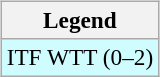<table>
<tr valign=top>
<td><br><table class="wikitable" style=font-size:97%>
<tr>
<th>Legend</th>
</tr>
<tr style="background:#cffcff;">
<td>ITF WTT (0–2)</td>
</tr>
</table>
</td>
<td></td>
</tr>
</table>
